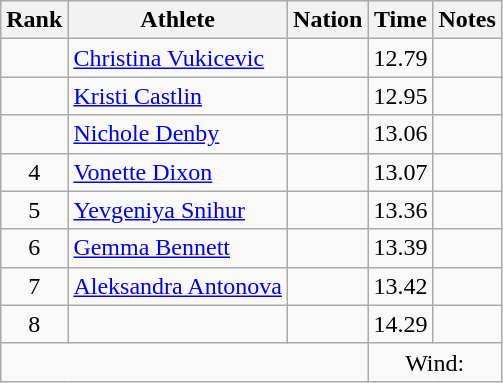<table class="wikitable sortable" style="text-align:center;">
<tr>
<th scope="col" style="width: 10px;">Rank</th>
<th scope="col">Athlete</th>
<th scope="col">Nation</th>
<th scope="col">Time</th>
<th scope="col">Notes</th>
</tr>
<tr>
<td></td>
<td align=left><a href='#'>Christina Vukicevic</a></td>
<td align=left></td>
<td>12.79</td>
<td></td>
</tr>
<tr>
<td></td>
<td align=left><a href='#'>Kristi Castlin</a></td>
<td align=left></td>
<td>12.95</td>
<td></td>
</tr>
<tr>
<td></td>
<td align=left><a href='#'>Nichole Denby</a></td>
<td align=left></td>
<td>13.06</td>
<td></td>
</tr>
<tr>
<td>4</td>
<td align=left><a href='#'>Vonette Dixon</a></td>
<td align=left></td>
<td>13.07</td>
<td></td>
</tr>
<tr>
<td>5</td>
<td align=left><a href='#'>Yevgeniya Snihur</a></td>
<td align=left></td>
<td>13.36</td>
<td></td>
</tr>
<tr>
<td>6</td>
<td align=left><a href='#'>Gemma Bennett</a></td>
<td align=left></td>
<td>13.39</td>
<td></td>
</tr>
<tr>
<td>7</td>
<td align=left><a href='#'>Aleksandra Antonova</a></td>
<td align=left></td>
<td>13.42</td>
<td></td>
</tr>
<tr>
<td>8</td>
<td align=left></td>
<td align=left></td>
<td>14.29</td>
<td></td>
</tr>
<tr class="sortbottom">
<td colspan="3"></td>
<td colspan="2">Wind: </td>
</tr>
</table>
